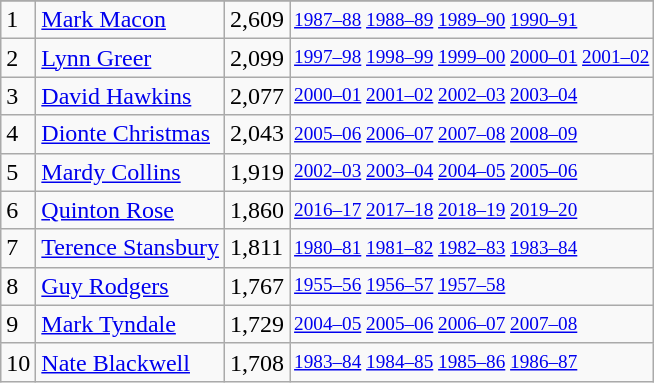<table class="wikitable"92>
<tr>
</tr>
<tr>
<td>1</td>
<td><a href='#'>Mark Macon</a></td>
<td>2,609</td>
<td style="font-size:80%;"><a href='#'>1987–88</a> <a href='#'>1988–89</a> <a href='#'>1989–90</a> <a href='#'>1990–91</a></td>
</tr>
<tr>
<td>2</td>
<td><a href='#'>Lynn Greer</a></td>
<td>2,099</td>
<td style="font-size:80%;"><a href='#'>1997–98</a> <a href='#'>1998–99</a> <a href='#'>1999–00</a> <a href='#'>2000–01</a> <a href='#'>2001–02</a></td>
</tr>
<tr>
<td>3</td>
<td><a href='#'>David Hawkins</a></td>
<td>2,077</td>
<td style="font-size:80%;"><a href='#'>2000–01</a> <a href='#'>2001–02</a> <a href='#'>2002–03</a> <a href='#'>2003–04</a></td>
</tr>
<tr>
<td>4</td>
<td><a href='#'>Dionte Christmas</a></td>
<td>2,043</td>
<td style="font-size:80%;"><a href='#'>2005–06</a> <a href='#'>2006–07</a> <a href='#'>2007–08</a> <a href='#'>2008–09</a></td>
</tr>
<tr>
<td>5</td>
<td><a href='#'>Mardy Collins</a></td>
<td>1,919</td>
<td style="font-size:80%;"><a href='#'>2002–03</a> <a href='#'>2003–04</a> <a href='#'>2004–05</a> <a href='#'>2005–06</a></td>
</tr>
<tr>
<td>6</td>
<td><a href='#'>Quinton Rose</a></td>
<td>1,860</td>
<td style="font-size:80%;"><a href='#'>2016–17</a> <a href='#'>2017–18</a> <a href='#'>2018–19</a> <a href='#'>2019–20</a></td>
</tr>
<tr>
<td>7</td>
<td><a href='#'>Terence Stansbury</a></td>
<td>1,811</td>
<td style="font-size:80%;"><a href='#'>1980–81</a> <a href='#'>1981–82</a> <a href='#'>1982–83</a> <a href='#'>1983–84</a></td>
</tr>
<tr>
<td>8</td>
<td><a href='#'>Guy Rodgers</a></td>
<td>1,767</td>
<td style="font-size:80%;"><a href='#'>1955–56</a> <a href='#'>1956–57</a> <a href='#'>1957–58</a></td>
</tr>
<tr>
<td>9</td>
<td><a href='#'>Mark Tyndale</a></td>
<td>1,729</td>
<td style="font-size:80%;"><a href='#'>2004–05</a> <a href='#'>2005–06</a> <a href='#'>2006–07</a> <a href='#'>2007–08</a></td>
</tr>
<tr>
<td>10</td>
<td><a href='#'>Nate Blackwell</a></td>
<td>1,708</td>
<td style="font-size:80%;"><a href='#'>1983–84</a> <a href='#'>1984–85</a> <a href='#'>1985–86</a> <a href='#'>1986–87</a></td>
</tr>
</table>
